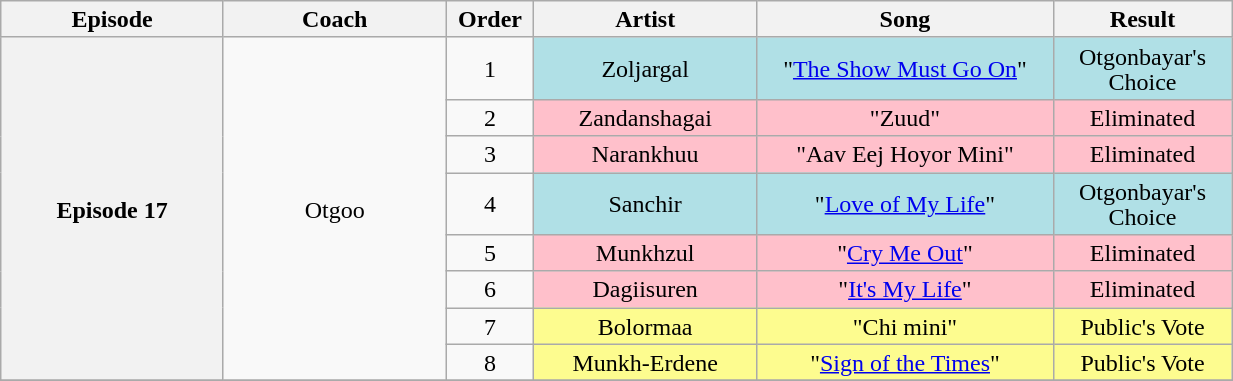<table class="wikitable" style="text-align:center; line-height:17px; width:65%;">
<tr>
<th width="15%">Episode</th>
<th width="15%">Coach</th>
<th width="05%">Order</th>
<th width="15%">Artist</th>
<th width="20%">Song</th>
<th width="12%">Result</th>
</tr>
<tr>
<th rowspan="8">Episode 17<br><small></small></th>
<td rowspan="8">Otgoo</td>
<td>1</td>
<td style="background:#B0E0E6;">Zoljargal</td>
<td style="background:#B0E0E6;">"<a href='#'>The Show Must Go On</a>"</td>
<td style="background:#B0E0E6;">Otgonbayar's Choice</td>
</tr>
<tr>
<td>2</td>
<td style="background:pink;">Zandanshagai</td>
<td style="background:pink;">"Zuud"</td>
<td style="background:pink;">Eliminated</td>
</tr>
<tr>
<td>3</td>
<td style="background:pink;">Narankhuu</td>
<td style="background:pink;">"Aav Eej Hoyor Mini"</td>
<td style="background:pink;">Eliminated</td>
</tr>
<tr>
<td>4</td>
<td style="background:#B0E0E6;">Sanchir</td>
<td style="background:#B0E0E6;">"<a href='#'>Love of My Life</a>"</td>
<td style="background:#B0E0E6;">Otgonbayar's Choice</td>
</tr>
<tr>
<td>5</td>
<td style="background:pink;">Munkhzul</td>
<td style="background:pink;">"<a href='#'>Cry Me Out</a>"</td>
<td style="background:pink;">Eliminated</td>
</tr>
<tr>
<td>6</td>
<td style="background:pink;">Dagiisuren</td>
<td style="background:pink;">"<a href='#'>It's My Life</a>"</td>
<td style="background:pink;">Eliminated</td>
</tr>
<tr>
<td>7</td>
<td style="background:#fdfc8f;">Bolormaa</td>
<td style="background:#fdfc8f;">"Chi mini"</td>
<td style="background:#fdfc8f;">Public's Vote</td>
</tr>
<tr>
<td>8</td>
<td style="background:#fdfc8f;">Munkh-Erdene</td>
<td style="background:#fdfc8f;">"<a href='#'>Sign of the Times</a>"</td>
<td style="background:#fdfc8f;">Public's Vote</td>
</tr>
<tr>
</tr>
</table>
